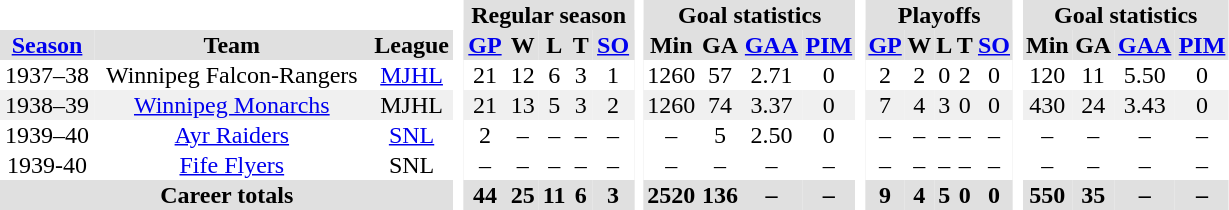<table BORDER="0" CELLPADDING="1" CELLSPACING="0" width="65%" style="text-align:center">
<tr bgcolor="#e0e0e0">
<th colspan="3" bgcolor="#ffffff"> </th>
<th rowspan="99" bgcolor="#ffffff"> </th>
<th colspan="5">Regular season</th>
<th rowspan="99" bgcolor="#ffffff"> </th>
<th colspan="4">Goal statistics</th>
<th rowspan="99" bgcolor="#ffffff"> </th>
<th colspan="5">Playoffs</th>
<th rowspan="99" bgcolor="#ffffff"> </th>
<th colspan="4">Goal statistics</th>
</tr>
<tr bgcolor="#e0e0e0">
<th><a href='#'>Season</a></th>
<th>Team</th>
<th>League</th>
<th><a href='#'>GP</a></th>
<th>W</th>
<th>L</th>
<th>T</th>
<th><a href='#'>SO</a></th>
<th>Min</th>
<th>GA</th>
<th><a href='#'>GAA</a></th>
<th><a href='#'>PIM</a></th>
<th><a href='#'>GP</a></th>
<th>W</th>
<th>L</th>
<th>T</th>
<th><a href='#'>SO</a></th>
<th>Min</th>
<th>GA</th>
<th><a href='#'>GAA</a></th>
<th><a href='#'>PIM</a></th>
</tr>
<tr ALIGN="center">
<td>1937–38</td>
<td>Winnipeg Falcon-Rangers</td>
<td><a href='#'>MJHL</a></td>
<td>21</td>
<td>12</td>
<td>6</td>
<td>3</td>
<td>1</td>
<td>1260</td>
<td>57</td>
<td>2.71</td>
<td>0</td>
<td>2</td>
<td>2</td>
<td>0</td>
<td>2</td>
<td>0</td>
<td>120</td>
<td>11</td>
<td>5.50</td>
<td>0</td>
</tr>
<tr ALIGN="center" bgcolor="#f0f0f0">
<td>1938–39</td>
<td><a href='#'>Winnipeg Monarchs</a></td>
<td>MJHL</td>
<td>21</td>
<td>13</td>
<td>5</td>
<td>3</td>
<td>2</td>
<td>1260</td>
<td>74</td>
<td>3.37</td>
<td>0</td>
<td>7</td>
<td>4</td>
<td>3</td>
<td>0</td>
<td>0</td>
<td>430</td>
<td>24</td>
<td>3.43</td>
<td>0</td>
</tr>
<tr ALIGN="center">
<td>1939–40</td>
<td><a href='#'>Ayr Raiders</a></td>
<td><a href='#'>SNL</a></td>
<td>2</td>
<td>–</td>
<td>–</td>
<td>–</td>
<td>–</td>
<td>–</td>
<td>5</td>
<td>2.50</td>
<td>0</td>
<td>–</td>
<td>–</td>
<td>–</td>
<td>–</td>
<td>–</td>
<td>–</td>
<td>–</td>
<td>–</td>
<td>–</td>
<td></td>
</tr>
<tr ALIGN="center">
<td>1939-40</td>
<td><a href='#'>Fife Flyers</a></td>
<td>SNL</td>
<td>–</td>
<td>–</td>
<td>–</td>
<td>–</td>
<td>–</td>
<td>–</td>
<td>–</td>
<td>–</td>
<td>–</td>
<td>–</td>
<td>–</td>
<td>–</td>
<td>–</td>
<td>–</td>
<td>–</td>
<td>–</td>
<td>–</td>
<td>–</td>
<td></td>
</tr>
<tr ALIGN="center" bgcolor="#e0e0e0">
<th colspan="3" align="center">Career totals</th>
<th>44</th>
<th>25</th>
<th>11</th>
<th>6</th>
<th>3</th>
<th>2520</th>
<th>136</th>
<th>–</th>
<th>–</th>
<th>9</th>
<th>4</th>
<th>5</th>
<th>0</th>
<th>0</th>
<th>550</th>
<th>35</th>
<th>–</th>
<th>–</th>
</tr>
</table>
